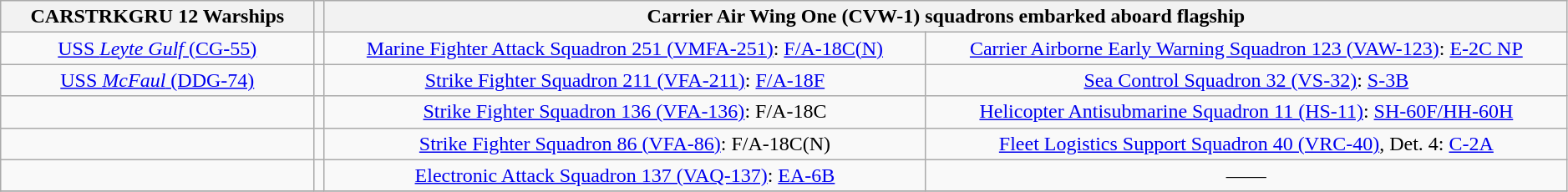<table class="wikitable" style="text-align:center" width=99%>
<tr>
<th colspan="1" width="20%" align="center">CARSTRKGRU 12 Warships</th>
<th colspan="1" width="0%" align="center"></th>
<th colspan="2" align="center">Carrier Air Wing One (CVW-1) squadrons embarked aboard flagship </th>
</tr>
<tr>
<td><a href='#'>USS <em>Leyte Gulf</em> (CG-55)</a></td>
<td></td>
<td><a href='#'>Marine Fighter Attack Squadron 251 (VMFA-251)</a>: <a href='#'>F/A-18C(N)</a></td>
<td><a href='#'>Carrier Airborne Early Warning Squadron 123 (VAW-123)</a>: <a href='#'>E-2C NP</a></td>
</tr>
<tr>
<td><a href='#'>USS <em>McFaul</em> (DDG-74)</a></td>
<td></td>
<td><a href='#'>Strike Fighter Squadron 211 (VFA-211)</a>: <a href='#'>F/A-18F</a></td>
<td><a href='#'>Sea Control Squadron 32 (VS-32)</a>: <a href='#'>S-3B</a></td>
</tr>
<tr>
<td></td>
<td></td>
<td><a href='#'>Strike Fighter Squadron 136 (VFA-136)</a>: F/A-18C</td>
<td><a href='#'>Helicopter Antisubmarine Squadron 11 (HS-11)</a>: <a href='#'>SH-60F/HH-60H</a></td>
</tr>
<tr>
<td></td>
<td></td>
<td><a href='#'>Strike Fighter Squadron 86 (VFA-86)</a>: F/A-18C(N)</td>
<td><a href='#'>Fleet Logistics Support Squadron 40 (VRC-40)</a>, Det. 4: <a href='#'>C-2A</a></td>
</tr>
<tr>
<td></td>
<td></td>
<td><a href='#'>Electronic Attack Squadron 137 (VAQ-137)</a>: <a href='#'>EA-6B</a></td>
<td>——</td>
</tr>
<tr>
</tr>
</table>
